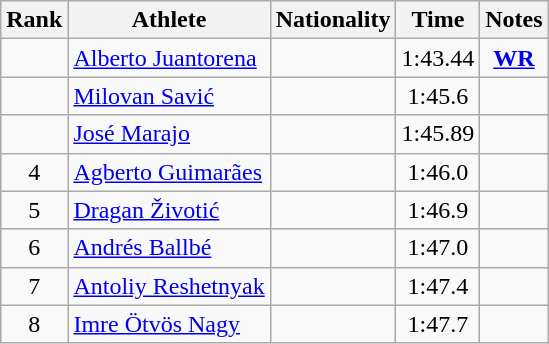<table class="wikitable sortable" style="text-align:center">
<tr>
<th>Rank</th>
<th>Athlete</th>
<th>Nationality</th>
<th>Time</th>
<th>Notes</th>
</tr>
<tr>
<td></td>
<td align=left><a href='#'>Alberto Juantorena</a></td>
<td align=left></td>
<td>1:43.44</td>
<td><strong><a href='#'>WR</a></strong></td>
</tr>
<tr>
<td></td>
<td align=left><a href='#'>Milovan Savić</a></td>
<td align=left></td>
<td>1:45.6</td>
<td></td>
</tr>
<tr>
<td></td>
<td align=left><a href='#'>José Marajo</a></td>
<td align=left></td>
<td>1:45.89</td>
<td></td>
</tr>
<tr>
<td>4</td>
<td align=left><a href='#'>Agberto Guimarães</a></td>
<td align=left></td>
<td>1:46.0</td>
<td></td>
</tr>
<tr>
<td>5</td>
<td align=left><a href='#'>Dragan Životić</a></td>
<td align=left></td>
<td>1:46.9</td>
<td></td>
</tr>
<tr>
<td>6</td>
<td align=left><a href='#'>Andrés Ballbé</a></td>
<td align=left></td>
<td>1:47.0</td>
<td></td>
</tr>
<tr>
<td>7</td>
<td align=left><a href='#'>Antoliy Reshetnyak</a></td>
<td align=left></td>
<td>1:47.4</td>
<td></td>
</tr>
<tr>
<td>8</td>
<td align=left><a href='#'>Imre Ötvös Nagy</a></td>
<td align=left></td>
<td>1:47.7</td>
<td></td>
</tr>
</table>
